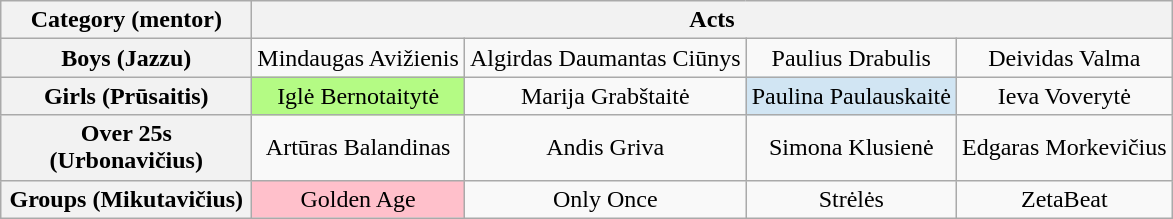<table class="wikitable" style="text-align:center">
<tr>
<th scope="col" style="width:160px;">Category (mentor)</th>
<th scope="col" colspan="4">Acts</th>
</tr>
<tr>
<th scope="row">Boys (Jazzu)</th>
<td>Mindaugas Avižienis</td>
<td>Algirdas Daumantas Ciūnys</td>
<td>Paulius Drabulis</td>
<td>Deividas Valma</td>
</tr>
<tr>
<th scope="row">Girls (Prūsaitis)</th>
<td bgcolor="#b4fb84">Iglė Bernotaitytė</td>
<td>Marija Grabštaitė</td>
<td bgcolor="#d1e5f3">Paulina Paulauskaitė</td>
<td>Ieva Voverytė</td>
</tr>
<tr>
<th scope="row">Over 25s (Urbonavičius)</th>
<td>Artūras Balandinas</td>
<td>Andis Griva</td>
<td>Simona Klusienė</td>
<td>Edgaras Morkevičius</td>
</tr>
<tr>
<th scope="row">Groups (Mikutavičius)</th>
<td bgcolor="pink">Golden Age</td>
<td>Only Once</td>
<td>Strėlės</td>
<td>ZetaBeat</td>
</tr>
</table>
